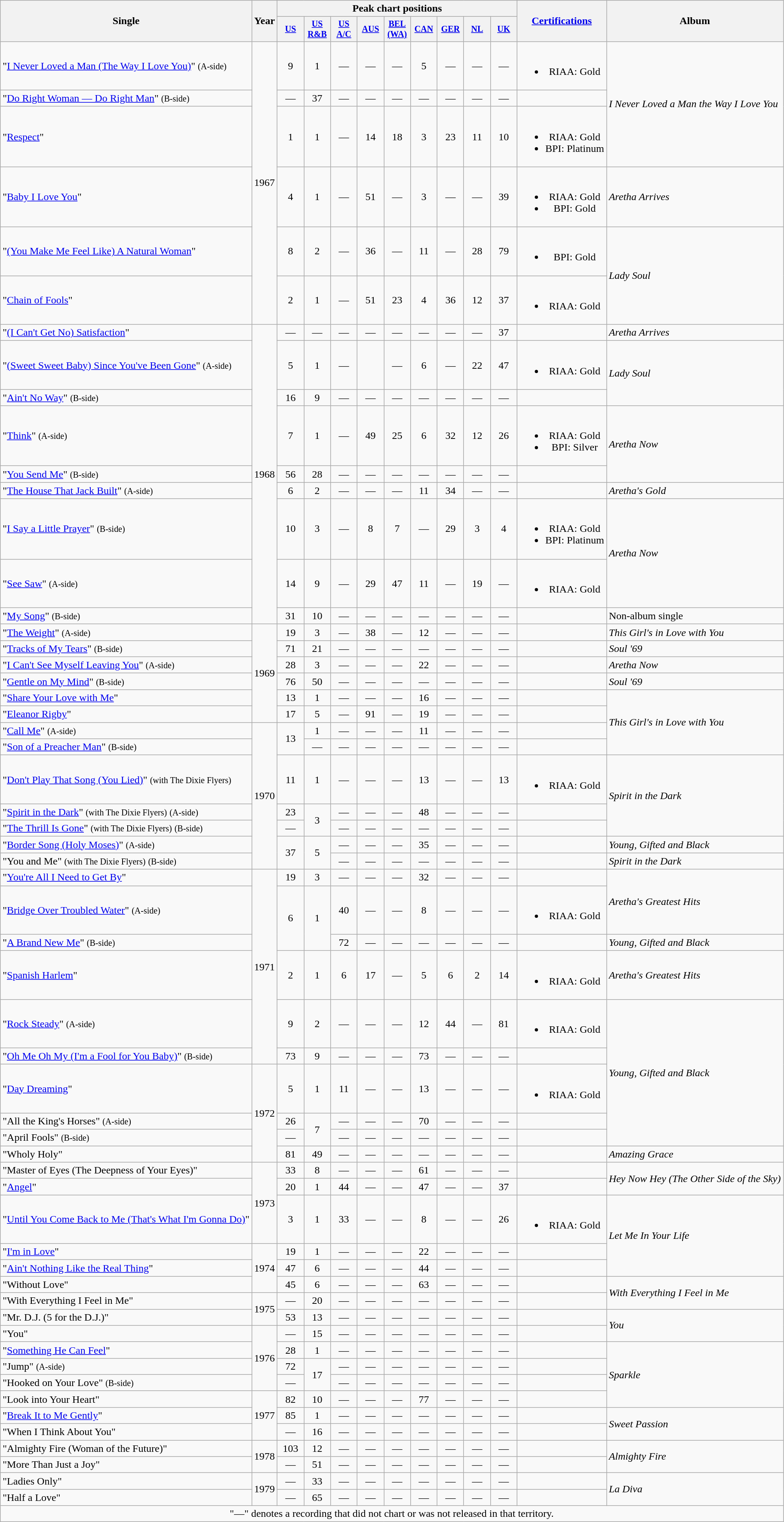<table class="wikitable" style="text-align:center;">
<tr>
<th rowspan="2">Single</th>
<th rowspan="2">Year</th>
<th colspan="9">Peak chart positions</th>
<th rowspan="2"><a href='#'>Certifications</a></th>
<th rowspan="2">Album</th>
</tr>
<tr style="font-size:smaller;">
<th style="width:35px;"><a href='#'>US</a><br></th>
<th style="width:35px;"><a href='#'>US<br>R&B</a><br></th>
<th style="width:35px;"><a href='#'>US<br>A/C</a><br></th>
<th style="width:35px;"><a href='#'>AUS</a><br></th>
<th style="width:35px;"><a href='#'>BEL<br>(WA)</a><br></th>
<th style="width:35px;"><a href='#'>CAN</a><br></th>
<th style="width:35px;"><a href='#'>GER</a><br></th>
<th style="width:35px;"><a href='#'>NL</a><br></th>
<th style="width:35px;"><a href='#'>UK</a><br></th>
</tr>
<tr>
<td style="text-align:left;">"<a href='#'>I Never Loved a Man (The Way I Love You)</a>" <small>(A-side)</small></td>
<td rowspan="6">1967</td>
<td>9</td>
<td>1</td>
<td>—</td>
<td>—</td>
<td>—</td>
<td>5</td>
<td>—</td>
<td>—</td>
<td>—</td>
<td><br><ul><li>RIAA: Gold</li></ul></td>
<td style="text-align:left;" rowspan="3"><em>I Never Loved a Man the Way I Love You</em></td>
</tr>
<tr>
<td style="text-align:left;">"<a href='#'>Do Right Woman — Do Right Man</a>" <small>(B-side)</small></td>
<td>—</td>
<td>37</td>
<td>—</td>
<td>—</td>
<td>—</td>
<td>—</td>
<td>—</td>
<td>—</td>
<td>—</td>
<td></td>
</tr>
<tr>
<td style="text-align:left;">"<a href='#'>Respect</a>"</td>
<td>1</td>
<td>1</td>
<td>—</td>
<td>14</td>
<td>18</td>
<td>3</td>
<td>23</td>
<td>11</td>
<td>10</td>
<td><br><ul><li>RIAA: Gold</li><li>BPI: Platinum</li></ul></td>
</tr>
<tr>
<td style="text-align:left;">"<a href='#'>Baby I Love You</a>"</td>
<td>4</td>
<td>1</td>
<td>—</td>
<td>51</td>
<td>—</td>
<td>3</td>
<td>—</td>
<td>—</td>
<td>39</td>
<td><br><ul><li>RIAA: Gold</li><li>BPI: Gold</li></ul></td>
<td style="text-align:left;"><em>Aretha Arrives</em></td>
</tr>
<tr>
<td style="text-align:left;">"<a href='#'>(You Make Me Feel Like) A Natural Woman</a>"</td>
<td>8</td>
<td>2</td>
<td>—</td>
<td>36</td>
<td>—</td>
<td>11</td>
<td>—</td>
<td>28</td>
<td>79</td>
<td><br><ul><li>BPI: Gold</li></ul></td>
<td style="text-align:left;" rowspan="2"><em>Lady Soul</em></td>
</tr>
<tr>
<td style="text-align:left;">"<a href='#'>Chain of Fools</a>"</td>
<td>2</td>
<td>1</td>
<td>—</td>
<td>51</td>
<td>23</td>
<td>4</td>
<td>36</td>
<td>12</td>
<td>37</td>
<td><br><ul><li>RIAA: Gold</li></ul></td>
</tr>
<tr>
<td style="text-align:left;">"<a href='#'>(I Can't Get No) Satisfaction</a>"</td>
<td rowspan="9">1968</td>
<td>—</td>
<td>—</td>
<td>—</td>
<td>—</td>
<td>—</td>
<td>—</td>
<td>—</td>
<td>—</td>
<td>37</td>
<td></td>
<td style="text-align:left;"><em>Aretha Arrives</em></td>
</tr>
<tr>
<td style="text-align:left;">"<a href='#'>(Sweet Sweet Baby) Since You've Been Gone</a>" <small>(A-side)</small></td>
<td>5</td>
<td>1</td>
<td>—</td>
<td></td>
<td>—</td>
<td>6</td>
<td>—</td>
<td>22</td>
<td>47</td>
<td><br><ul><li>RIAA: Gold</li></ul></td>
<td style="text-align:left;" rowspan="2"><em>Lady Soul</em></td>
</tr>
<tr>
<td style="text-align:left;">"<a href='#'>Ain't No Way</a>" <small>(B-side)</small></td>
<td>16</td>
<td>9</td>
<td>—</td>
<td>—</td>
<td>—</td>
<td>—</td>
<td>—</td>
<td>—</td>
<td>—</td>
<td></td>
</tr>
<tr>
<td style="text-align:left;">"<a href='#'>Think</a>" <small>(A-side)</small></td>
<td>7</td>
<td>1</td>
<td>—</td>
<td>49</td>
<td>25</td>
<td>6</td>
<td>32</td>
<td>12</td>
<td>26</td>
<td><br><ul><li>RIAA: Gold</li><li>BPI: Silver</li></ul></td>
<td style="text-align:left;" rowspan="2"><em>Aretha Now</em></td>
</tr>
<tr>
<td style="text-align:left;">"<a href='#'>You Send Me</a>" <small>(B-side)</small></td>
<td>56</td>
<td>28</td>
<td>—</td>
<td>—</td>
<td>—</td>
<td>—</td>
<td>—</td>
<td>—</td>
<td>—</td>
<td></td>
</tr>
<tr>
<td style="text-align:left;">"<a href='#'>The House That Jack Built</a>" <small>(A-side)</small></td>
<td>6</td>
<td>2</td>
<td>—</td>
<td>—</td>
<td>—</td>
<td>11</td>
<td>34</td>
<td>—</td>
<td>—</td>
<td></td>
<td style="text-align:left;"><em>Aretha's Gold</em></td>
</tr>
<tr>
<td style="text-align:left;">"<a href='#'>I Say a Little Prayer</a>" <small>(B-side)</small></td>
<td>10</td>
<td>3</td>
<td>—</td>
<td>8</td>
<td>7</td>
<td>—</td>
<td>29</td>
<td>3</td>
<td>4</td>
<td><br><ul><li>RIAA: Gold</li><li>BPI: Platinum</li></ul></td>
<td style="text-align:left;" rowspan="2"><em>Aretha Now</em></td>
</tr>
<tr>
<td style="text-align:left;">"<a href='#'>See Saw</a>" <small>(A-side)</small></td>
<td>14</td>
<td>9</td>
<td>—</td>
<td>29</td>
<td>47</td>
<td>11</td>
<td>—</td>
<td>19</td>
<td>—</td>
<td><br><ul><li>RIAA: Gold</li></ul></td>
</tr>
<tr>
<td style="text-align:left;">"<a href='#'>My Song</a>" <small>(B-side)</small></td>
<td>31</td>
<td>10</td>
<td>—</td>
<td>—</td>
<td>—</td>
<td>—</td>
<td>—</td>
<td>—</td>
<td>—</td>
<td></td>
<td style="text-align:left;">Non-album single</td>
</tr>
<tr>
<td style="text-align:left;">"<a href='#'>The Weight</a>" <small>(A-side)</small></td>
<td rowspan="6">1969</td>
<td>19</td>
<td>3</td>
<td>—</td>
<td>38</td>
<td>—</td>
<td>12</td>
<td>—</td>
<td>—</td>
<td>—</td>
<td></td>
<td style="text-align:left;"><em>This Girl's in Love with You</em></td>
</tr>
<tr>
<td style="text-align:left;">"<a href='#'>Tracks of My Tears</a>" <small>(B-side)</small></td>
<td>71</td>
<td>21</td>
<td>—</td>
<td>—</td>
<td>—</td>
<td>—</td>
<td>—</td>
<td>—</td>
<td>—</td>
<td></td>
<td style="text-align:left;"><em>Soul '69</em></td>
</tr>
<tr>
<td style="text-align:left;">"<a href='#'>I Can't See Myself Leaving You</a>" <small>(A-side)</small></td>
<td>28</td>
<td>3</td>
<td>—</td>
<td>—</td>
<td>—</td>
<td>22</td>
<td>—</td>
<td>—</td>
<td>—</td>
<td></td>
<td style="text-align:left;"><em>Aretha Now</em></td>
</tr>
<tr>
<td style="text-align:left;">"<a href='#'>Gentle on My Mind</a>" <small>(B-side)</small></td>
<td>76</td>
<td>50</td>
<td>—</td>
<td>—</td>
<td>—</td>
<td>—</td>
<td>—</td>
<td>—</td>
<td>—</td>
<td></td>
<td style="text-align:left;"><em>Soul '69</em></td>
</tr>
<tr>
<td style="text-align:left;">"<a href='#'>Share Your Love with Me</a>"</td>
<td>13</td>
<td>1</td>
<td>—</td>
<td>—</td>
<td>—</td>
<td>16</td>
<td>—</td>
<td>—</td>
<td>—</td>
<td></td>
<td style="text-align:left;" rowspan="4"><em>This Girl's in Love with You</em></td>
</tr>
<tr>
<td style="text-align:left;">"<a href='#'>Eleanor Rigby</a>"</td>
<td>17</td>
<td>5</td>
<td>—</td>
<td>91</td>
<td>—</td>
<td>19</td>
<td>—</td>
<td>—</td>
<td>—</td>
<td></td>
</tr>
<tr>
<td style="text-align:left;">"<a href='#'>Call Me</a>" <small>(A-side)</small></td>
<td rowspan="7">1970</td>
<td rowspan="2">13</td>
<td>1</td>
<td>—</td>
<td>—</td>
<td>—</td>
<td>11</td>
<td>—</td>
<td>—</td>
<td>—</td>
<td></td>
</tr>
<tr>
<td style="text-align:left;">"<a href='#'>Son of a Preacher Man</a>" <small>(B-side)</small></td>
<td>—</td>
<td>—</td>
<td>—</td>
<td>—</td>
<td>—</td>
<td>—</td>
<td>—</td>
<td>—</td>
<td></td>
</tr>
<tr>
<td style="text-align:left;">"<a href='#'>Don't Play That Song (You Lied)</a>" <small>(with The Dixie Flyers)</small></td>
<td>11</td>
<td>1</td>
<td>—</td>
<td>—</td>
<td>—</td>
<td>13</td>
<td>—</td>
<td>—</td>
<td>13</td>
<td><br><ul><li>RIAA: Gold</li></ul></td>
<td style="text-align:left;" rowspan="3"><em>Spirit in the Dark</em></td>
</tr>
<tr>
<td style="text-align:left;">"<a href='#'>Spirit in the Dark</a>" <small>(with The Dixie Flyers)</small> <small>(A-side)</small></td>
<td>23</td>
<td rowspan="2">3</td>
<td>—</td>
<td>—</td>
<td>—</td>
<td>48</td>
<td>—</td>
<td>—</td>
<td>—</td>
<td></td>
</tr>
<tr>
<td style="text-align:left;">"<a href='#'>The Thrill Is Gone</a>" <small>(with The Dixie Flyers)</small> <small>(B-side)</small></td>
<td>—</td>
<td>—</td>
<td>—</td>
<td>—</td>
<td>—</td>
<td>—</td>
<td>—</td>
<td>—</td>
<td></td>
</tr>
<tr>
<td style="text-align:left;">"<a href='#'>Border Song (Holy Moses)</a>" <small>(A-side)</small></td>
<td rowspan="2">37</td>
<td rowspan="2">5</td>
<td>—</td>
<td>—</td>
<td>—</td>
<td>35</td>
<td>—</td>
<td>—</td>
<td>—</td>
<td></td>
<td style="text-align:left;"><em>Young, Gifted and Black</em></td>
</tr>
<tr>
<td style="text-align:left;">"You and Me" <small>(with The Dixie Flyers)</small> <small>(B-side)</small></td>
<td>—</td>
<td>—</td>
<td>—</td>
<td>—</td>
<td>—</td>
<td>—</td>
<td>—</td>
<td></td>
<td style="text-align:left;"><em>Spirit in the Dark</em></td>
</tr>
<tr>
<td style="text-align:left;">"<a href='#'>You're All I Need to Get By</a>"</td>
<td rowspan="6">1971</td>
<td>19</td>
<td>3</td>
<td>—</td>
<td>—</td>
<td>—</td>
<td>32</td>
<td>—</td>
<td>—</td>
<td>—</td>
<td></td>
<td style="text-align:left;" rowspan="2"><em>Aretha's Greatest Hits</em></td>
</tr>
<tr>
<td style="text-align:left;">"<a href='#'>Bridge Over Troubled Water</a>" <small>(A-side)</small></td>
<td rowspan="2">6</td>
<td rowspan="2">1</td>
<td>40</td>
<td>—</td>
<td>—</td>
<td>8</td>
<td>—</td>
<td>—</td>
<td>—</td>
<td><br><ul><li>RIAA: Gold</li></ul></td>
</tr>
<tr>
<td style="text-align:left;">"<a href='#'>A Brand New Me</a>" <small>(B-side)</small></td>
<td>72</td>
<td>—</td>
<td>—</td>
<td>—</td>
<td>—</td>
<td>—</td>
<td>—</td>
<td></td>
<td style="text-align:left;"><em>Young, Gifted and Black</em></td>
</tr>
<tr>
<td style="text-align:left;">"<a href='#'>Spanish Harlem</a>"</td>
<td>2</td>
<td>1</td>
<td>6</td>
<td>17</td>
<td>—</td>
<td>5</td>
<td>6</td>
<td>2</td>
<td>14</td>
<td><br><ul><li>RIAA: Gold</li></ul></td>
<td style="text-align:left;"><em>Aretha's Greatest Hits</em></td>
</tr>
<tr>
<td style="text-align:left;">"<a href='#'>Rock Steady</a>" <small>(A-side)</small></td>
<td>9</td>
<td>2</td>
<td>—</td>
<td>—</td>
<td>—</td>
<td>12</td>
<td>44</td>
<td>—</td>
<td>81</td>
<td><br><ul><li>RIAA: Gold</li></ul></td>
<td style="text-align:left;" rowspan="5"><em>Young, Gifted and Black</em></td>
</tr>
<tr>
<td style="text-align:left;">"<a href='#'>Oh Me Oh My (I'm a Fool for You Baby)</a>" <small>(B-side)</small></td>
<td>73</td>
<td>9</td>
<td>—</td>
<td>—</td>
<td>—</td>
<td>73</td>
<td>—</td>
<td>—</td>
<td>—</td>
<td></td>
</tr>
<tr>
<td style="text-align:left;">"<a href='#'>Day Dreaming</a>"</td>
<td rowspan="4">1972</td>
<td>5</td>
<td>1</td>
<td>11</td>
<td>—</td>
<td>—</td>
<td>13</td>
<td>—</td>
<td>—</td>
<td>—</td>
<td><br><ul><li>RIAA: Gold</li></ul></td>
</tr>
<tr>
<td style="text-align:left;">"All the King's Horses" <small>(A-side)</small></td>
<td>26</td>
<td rowspan="2">7</td>
<td>—</td>
<td>—</td>
<td>—</td>
<td>70</td>
<td>—</td>
<td>—</td>
<td>—</td>
<td></td>
</tr>
<tr>
<td style="text-align:left;">"April Fools" <small>(B-side)</small></td>
<td>—</td>
<td>—</td>
<td>—</td>
<td>—</td>
<td>—</td>
<td>—</td>
<td>—</td>
<td>—</td>
<td></td>
</tr>
<tr>
<td style="text-align:left;">"Wholy Holy"</td>
<td>81</td>
<td>49</td>
<td>—</td>
<td>—</td>
<td>—</td>
<td>—</td>
<td>—</td>
<td>—</td>
<td>—</td>
<td></td>
<td style="text-align:left;"><em>Amazing Grace</em></td>
</tr>
<tr>
<td style="text-align:left;">"Master of Eyes (The Deepness of Your Eyes)"</td>
<td rowspan="3">1973</td>
<td>33</td>
<td>8</td>
<td>—</td>
<td>—</td>
<td>—</td>
<td>61</td>
<td>—</td>
<td>—</td>
<td>—</td>
<td></td>
<td style="text-align:left;" rowspan="2"><em>Hey Now Hey (The Other Side of the Sky)</em></td>
</tr>
<tr>
<td style="text-align:left;">"<a href='#'>Angel</a>"</td>
<td>20</td>
<td>1</td>
<td>44</td>
<td>—</td>
<td>—</td>
<td>47</td>
<td>—</td>
<td>—</td>
<td>37</td>
<td></td>
</tr>
<tr>
<td style="text-align:left;">"<a href='#'>Until You Come Back to Me (That's What I'm Gonna Do)</a>"</td>
<td>3</td>
<td>1</td>
<td>33</td>
<td>—</td>
<td>—</td>
<td>8</td>
<td>—</td>
<td>—</td>
<td>26</td>
<td><br><ul><li>RIAA: Gold</li></ul></td>
<td style="text-align:left;" rowspan="3"><em>Let Me In Your Life</em></td>
</tr>
<tr>
<td style="text-align:left;">"<a href='#'>I'm in Love</a>"</td>
<td rowspan="3">1974</td>
<td>19</td>
<td>1</td>
<td>—</td>
<td>—</td>
<td>—</td>
<td>22</td>
<td>—</td>
<td>—</td>
<td>—</td>
<td></td>
</tr>
<tr>
<td style="text-align:left;">"<a href='#'>Ain't Nothing Like the Real Thing</a>"</td>
<td>47</td>
<td>6</td>
<td>—</td>
<td>—</td>
<td>—</td>
<td>44</td>
<td>—</td>
<td>—</td>
<td>—</td>
<td></td>
</tr>
<tr>
<td style="text-align:left;">"Without Love"</td>
<td>45</td>
<td>6</td>
<td>—</td>
<td>—</td>
<td>—</td>
<td>63</td>
<td>—</td>
<td>—</td>
<td>—</td>
<td></td>
<td style="text-align:left;" rowspan="2"><em>With Everything I Feel in Me</em></td>
</tr>
<tr>
<td style="text-align:left;">"With Everything I Feel in Me"</td>
<td rowspan="2">1975</td>
<td>—</td>
<td>20</td>
<td>—</td>
<td>—</td>
<td>—</td>
<td>—</td>
<td>—</td>
<td>—</td>
<td>—</td>
<td></td>
</tr>
<tr>
<td style="text-align:left;">"Mr. D.J. (5 for the D.J.)"</td>
<td>53</td>
<td>13</td>
<td>—</td>
<td>—</td>
<td>—</td>
<td>—</td>
<td>—</td>
<td>—</td>
<td>—</td>
<td></td>
<td style="text-align:left;" rowspan="2"><em>You</em></td>
</tr>
<tr>
<td style="text-align:left;">"You"</td>
<td rowspan="4">1976</td>
<td>—</td>
<td>15</td>
<td>—</td>
<td>—</td>
<td>—</td>
<td>—</td>
<td>—</td>
<td>—</td>
<td>—</td>
<td></td>
</tr>
<tr>
<td style="text-align:left;">"<a href='#'>Something He Can Feel</a>"</td>
<td>28</td>
<td>1</td>
<td>—</td>
<td>—</td>
<td>—</td>
<td>—</td>
<td>—</td>
<td>—</td>
<td>—</td>
<td></td>
<td style="text-align:left;" rowspan="4"><em>Sparkle</em></td>
</tr>
<tr>
<td style="text-align:left;">"Jump" <small>(A-side)</small></td>
<td>72</td>
<td rowspan="2">17</td>
<td>—</td>
<td>—</td>
<td>—</td>
<td>—</td>
<td>—</td>
<td>—</td>
<td>—</td>
<td></td>
</tr>
<tr>
<td style="text-align:left;">"Hooked on Your Love" <small>(B-side)</small></td>
<td>—</td>
<td>—</td>
<td>—</td>
<td>—</td>
<td>—</td>
<td>—</td>
<td>—</td>
<td>—</td>
<td></td>
</tr>
<tr>
<td style="text-align:left;">"Look into Your Heart"</td>
<td rowspan="3">1977</td>
<td>82</td>
<td>10</td>
<td>—</td>
<td>—</td>
<td>—</td>
<td>77</td>
<td>—</td>
<td>—</td>
<td>—</td>
<td></td>
</tr>
<tr>
<td style="text-align:left;">"<a href='#'>Break It to Me Gently</a>"</td>
<td>85</td>
<td>1</td>
<td>—</td>
<td>—</td>
<td>—</td>
<td>—</td>
<td>—</td>
<td>—</td>
<td>—</td>
<td></td>
<td style="text-align:left;" rowspan="2"><em>Sweet Passion</em></td>
</tr>
<tr>
<td style="text-align:left;">"When I Think About You"</td>
<td>—</td>
<td>16</td>
<td>—</td>
<td>—</td>
<td>—</td>
<td>—</td>
<td>—</td>
<td>—</td>
<td>—</td>
<td></td>
</tr>
<tr>
<td style="text-align:left;">"Almighty Fire (Woman of the Future)"</td>
<td rowspan="2">1978</td>
<td>103</td>
<td>12</td>
<td>—</td>
<td>—</td>
<td>—</td>
<td>—</td>
<td>—</td>
<td>—</td>
<td>—</td>
<td></td>
<td style="text-align:left;" rowspan="2"><em>Almighty Fire</em></td>
</tr>
<tr>
<td style="text-align:left;">"More Than Just a Joy"</td>
<td>—</td>
<td>51</td>
<td>—</td>
<td>—</td>
<td>—</td>
<td>—</td>
<td>—</td>
<td>—</td>
<td>—</td>
<td></td>
</tr>
<tr>
<td style="text-align:left;">"Ladies Only"</td>
<td rowspan="2">1979</td>
<td>—</td>
<td>33</td>
<td>—</td>
<td>—</td>
<td>—</td>
<td>—</td>
<td>—</td>
<td>—</td>
<td>—</td>
<td></td>
<td style="text-align:left;" rowspan="2"><em>La Diva</em></td>
</tr>
<tr>
<td style="text-align:left;">"Half a Love"</td>
<td>—</td>
<td>65</td>
<td>—</td>
<td>—</td>
<td>—</td>
<td>—</td>
<td>—</td>
<td>—</td>
<td>—</td>
<td></td>
</tr>
<tr>
<td colspan="18">"—" denotes a recording that did not chart or was not released in that territory.</td>
</tr>
</table>
